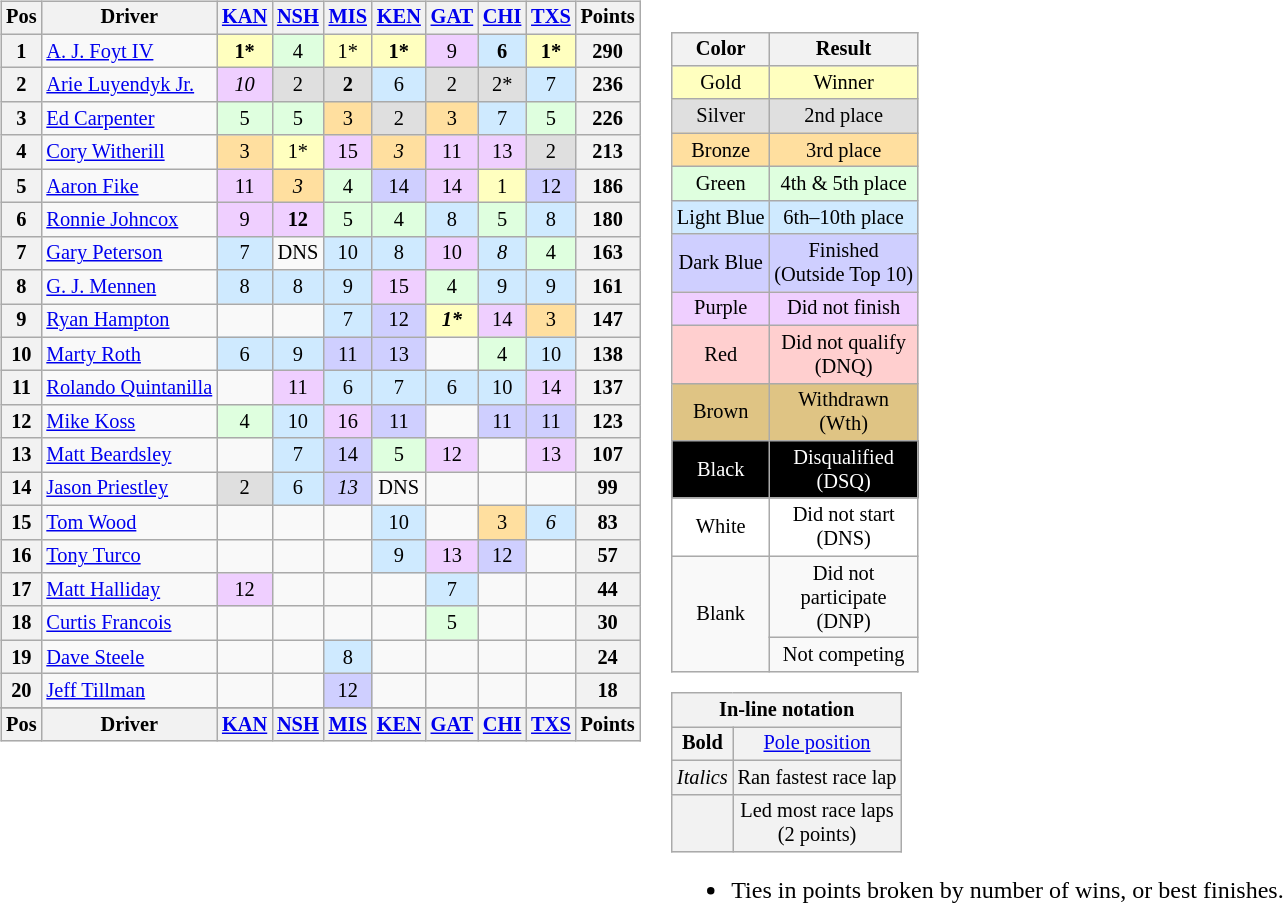<table>
<tr>
<td valign="top"><br><table class="wikitable" style="font-size: 85%; text-align:center">
<tr valign="top">
<th valign="middle">Pos</th>
<th valign="middle">Driver</th>
<th><a href='#'>KAN</a></th>
<th><a href='#'>NSH</a></th>
<th><a href='#'>MIS</a></th>
<th><a href='#'>KEN</a></th>
<th><a href='#'>GAT</a></th>
<th><a href='#'>CHI</a></th>
<th><a href='#'>TXS</a></th>
<th valign="middle">Points</th>
</tr>
<tr>
<th>1</th>
<td align="left"> <a href='#'>A. J. Foyt IV</a> </td>
<td style="background:#FFFFBF;"><strong>1*</strong></td>
<td style="background:#DFFFDF;">4</td>
<td style="background:#FFFFBF;">1*</td>
<td style="background:#FFFFBF;"><strong>1*</strong></td>
<td style="background:#EFCFFF;">9</td>
<td style="background:#CFEAFF;"><strong>6</strong></td>
<td style="background:#FFFFBF;"><strong>1*</strong></td>
<th>290</th>
</tr>
<tr>
<th>2</th>
<td align="left"> <a href='#'>Arie Luyendyk Jr.</a> </td>
<td style="background:#EFCFFF;"><em>10</em></td>
<td style="background:#DFDFDF;">2</td>
<td style="background:#DFDFDF;"><strong>2</strong></td>
<td style="background:#CFEAFF;">6</td>
<td style="background:#DFDFDF;">2</td>
<td style="background:#DFDFDF;">2*</td>
<td style="background:#CFEAFF;">7</td>
<th>236</th>
</tr>
<tr>
<th>3</th>
<td align="left"> <a href='#'>Ed Carpenter</a> </td>
<td style="background:#DFFFDF;">5</td>
<td style="background:#DFFFDF;">5</td>
<td style="background:#FFDF9F;">3</td>
<td style="background:#DFDFDF;">2</td>
<td style="background:#FFDF9F;">3</td>
<td style="background:#CFEAFF;">7</td>
<td style="background:#DFFFDF;">5</td>
<th>226</th>
</tr>
<tr>
<th>4</th>
<td align="left"> <a href='#'>Cory Witherill</a></td>
<td style="background:#FFDF9F;">3</td>
<td style="background:#FFFFBF;">1*</td>
<td style="background:#EFCFFF;">15</td>
<td style="background:#FFDF9F;"><em>3</em></td>
<td style="background:#EFCFFF;">11</td>
<td style="background:#EFCFFF;">13</td>
<td style="background:#DFDFDF;">2</td>
<th>213</th>
</tr>
<tr>
<th>5</th>
<td align="left"> <a href='#'>Aaron Fike</a> </td>
<td style="background:#EFCFFF;">11</td>
<td style="background:#FFDF9F;"><em>3</em></td>
<td style="background:#DFFFDF;">4</td>
<td style="background:#CFCFFF;">14</td>
<td style="background:#EFCFFF;">14</td>
<td style="background:#FFFFBF;">1</td>
<td style="background:#CFCFFF;">12</td>
<th>186</th>
</tr>
<tr>
<th>6</th>
<td align="left"> <a href='#'>Ronnie Johncox</a></td>
<td style="background:#EFCFFF;">9</td>
<td style="background:#EFCFFF;"><strong>12</strong></td>
<td style="background:#DFFFDF;">5</td>
<td style="background:#DFFFDF;">4</td>
<td style="background:#CFEAFF;">8</td>
<td style="background:#DFFFDF;">5</td>
<td style="background:#CFEAFF;">8</td>
<th>180</th>
</tr>
<tr>
<th>7</th>
<td align="left"> <a href='#'>Gary Peterson</a></td>
<td style="background:#CFEAFF;">7</td>
<td>DNS</td>
<td style="background:#CFEAFF;">10</td>
<td style="background:#CFEAFF;">8</td>
<td style="background:#EFCFFF;">10</td>
<td style="background:#CFEAFF;"><em>8</em></td>
<td style="background:#DFFFDF;">4</td>
<th>163</th>
</tr>
<tr>
<th>8</th>
<td align="left"> <a href='#'>G. J. Mennen</a> </td>
<td style="background:#CFEAFF;">8</td>
<td style="background:#CFEAFF;">8</td>
<td style="background:#CFEAFF;">9</td>
<td style="background:#EFCFFF;">15</td>
<td style="background:#DFFFDF;">4</td>
<td style="background:#CFEAFF;">9</td>
<td style="background:#CFEAFF;">9</td>
<th>161</th>
</tr>
<tr>
<th>9</th>
<td align="left"> <a href='#'>Ryan Hampton</a> </td>
<td></td>
<td></td>
<td style="background:#CFEAFF;">7</td>
<td style="background:#CFCFFF;">12</td>
<td style="background:#FFFFBF;"><strong><em>1*</em></strong></td>
<td style="background:#EFCFFF;">14</td>
<td style="background:#FFDF9F;">3</td>
<th>147</th>
</tr>
<tr>
<th>10</th>
<td align="left"> <a href='#'>Marty Roth</a></td>
<td style="background:#CFEAFF;">6</td>
<td style="background:#CFEAFF;">9</td>
<td style="background:#CFCFFF;">11</td>
<td style="background:#CFCFFF;">13</td>
<td></td>
<td style="background:#DFFFDF;">4</td>
<td style="background:#CFEAFF;">10</td>
<th>138</th>
</tr>
<tr>
<th>11</th>
<td align="left"> <a href='#'>Rolando Quintanilla</a></td>
<td></td>
<td style="background:#EFCFFF;">11</td>
<td style="background:#CFEAFF;">6</td>
<td style="background:#CFEAFF;">7</td>
<td style="background:#CFEAFF;">6</td>
<td style="background:#CFEAFF;">10</td>
<td style="background:#EFCFFF;">14</td>
<th>137</th>
</tr>
<tr>
<th>12</th>
<td align="left"> <a href='#'>Mike Koss</a> </td>
<td style="background:#DFFFDF;">4</td>
<td style="background:#CFEAFF;">10</td>
<td style="background:#EFCFFF;">16</td>
<td style="background:#CFCFFF;">11</td>
<td></td>
<td style="background:#CFCFFF;">11</td>
<td style="background:#CFCFFF;">11</td>
<th>123</th>
</tr>
<tr>
<th>13</th>
<td align="left"> <a href='#'>Matt Beardsley</a> </td>
<td></td>
<td style="background:#CFEAFF;">7</td>
<td style="background:#CFCFFF;">14</td>
<td style="background:#DFFFDF;">5</td>
<td style="background:#EFCFFF;">12</td>
<td></td>
<td style="background:#EFCFFF;">13</td>
<th>107</th>
</tr>
<tr>
<th>14</th>
<td align="left"> <a href='#'>Jason Priestley</a> </td>
<td style="background:#DFDFDF;">2</td>
<td style="background:#CFEAFF;">6</td>
<td style="background:#CFCFFF;"><em>13</em></td>
<td>DNS</td>
<td></td>
<td></td>
<td></td>
<th>99</th>
</tr>
<tr>
<th>15</th>
<td align="left"> <a href='#'>Tom Wood</a> </td>
<td></td>
<td></td>
<td></td>
<td style="background:#CFEAFF;">10</td>
<td></td>
<td style="background:#FFDF9F;">3</td>
<td style="background:#CFEAFF;"><em>6</em></td>
<th>83</th>
</tr>
<tr>
<th>16</th>
<td align="left"> <a href='#'>Tony Turco</a> </td>
<td></td>
<td></td>
<td></td>
<td style="background:#CFEAFF;">9</td>
<td style="background:#EFCFFF;">13</td>
<td style="background:#CFCFFF;">12</td>
<td></td>
<th>57</th>
</tr>
<tr>
<th>17</th>
<td align="left"> <a href='#'>Matt Halliday</a></td>
<td style="background:#EFCFFF;">12</td>
<td></td>
<td></td>
<td></td>
<td style="background:#CFEAFF;">7</td>
<td></td>
<td></td>
<th>44</th>
</tr>
<tr>
<th>18</th>
<td align="left"> <a href='#'>Curtis Francois</a> </td>
<td></td>
<td></td>
<td></td>
<td></td>
<td style="background:#DFFFDF;">5</td>
<td></td>
<td></td>
<th>30</th>
</tr>
<tr>
<th>19</th>
<td align="left"> <a href='#'>Dave Steele</a></td>
<td></td>
<td></td>
<td style="background:#CFEAFF;">8</td>
<td></td>
<td></td>
<td></td>
<td></td>
<th>24</th>
</tr>
<tr>
<th>20</th>
<td align="left"> <a href='#'>Jeff Tillman</a> </td>
<td></td>
<td></td>
<td style="background:#CFCFFF;">12</td>
<td></td>
<td></td>
<td></td>
<td></td>
<th>18</th>
</tr>
<tr>
</tr>
<tr style="background: #f9f9f9;" valign="top">
<th valign="middle">Pos</th>
<th valign="middle">Driver</th>
<th><a href='#'>KAN</a></th>
<th><a href='#'>NSH</a></th>
<th><a href='#'>MIS</a></th>
<th><a href='#'>KEN</a></th>
<th><a href='#'>GAT</a></th>
<th><a href='#'>CHI</a></th>
<th><a href='#'>TXS</a></th>
<th valign="middle">Points</th>
</tr>
</table>
</td>
<td><br><table>
<tr>
<td><br><table style="margin-right:0; font-size:85%; text-align:center;" class="wikitable">
<tr>
<th>Color</th>
<th>Result</th>
</tr>
<tr style="background:#FFFFBF;">
<td>Gold</td>
<td>Winner</td>
</tr>
<tr style="background:#DFDFDF;">
<td>Silver</td>
<td>2nd place</td>
</tr>
<tr style="background:#FFDF9F;">
<td>Bronze</td>
<td>3rd place</td>
</tr>
<tr style="background:#DFFFDF;">
<td>Green</td>
<td>4th & 5th place</td>
</tr>
<tr style="background:#CFEAFF;">
<td>Light Blue</td>
<td>6th–10th place</td>
</tr>
<tr style="background:#CFCFFF;">
<td>Dark Blue</td>
<td>Finished<br>(Outside Top 10)</td>
</tr>
<tr style="background:#EFCFFF;">
<td>Purple</td>
<td>Did not finish</td>
</tr>
<tr style="background:#FFCFCF;">
<td>Red</td>
<td>Did not qualify<br>(DNQ)</td>
</tr>
<tr style="background:#DFC484;">
<td>Brown</td>
<td>Withdrawn<br>(Wth)</td>
</tr>
<tr style="background:#000000; color:white;">
<td>Black</td>
<td>Disqualified<br>(DSQ)</td>
</tr>
<tr style="background:#FFFFFF;">
<td>White</td>
<td>Did not start<br>(DNS)</td>
</tr>
<tr>
<td rowspan=2>Blank</td>
<td>Did not<br>participate<br>(DNP)</td>
</tr>
<tr>
<td>Not competing</td>
</tr>
</table>
<table style="margin-right:0; font-size:85%; text-align:center;" class="wikitable">
<tr>
<td style="background:#F2F2F2;" align=center colspan=2><strong>In-line notation</strong></td>
</tr>
<tr>
<td style="background:#F2F2F2;" align=center><strong>Bold</strong></td>
<td style="background:#F2F2F2;" align=center><a href='#'>Pole position</a></td>
</tr>
<tr>
<td style="background:#F2F2F2;" align=center><em>Italics</em></td>
<td style="background:#F2F2F2;" align=center>Ran fastest race lap</td>
</tr>
<tr>
<td style="background:#F2F2F2;" align=center></td>
<td style="background:#F2F2F2;" align=center>Led most race laps<br>(2 points)</td>
</tr>
</table>
<ul><li>Ties in points broken by number of wins, or best finishes.</li></ul></td>
</tr>
</table>
</td>
</tr>
</table>
